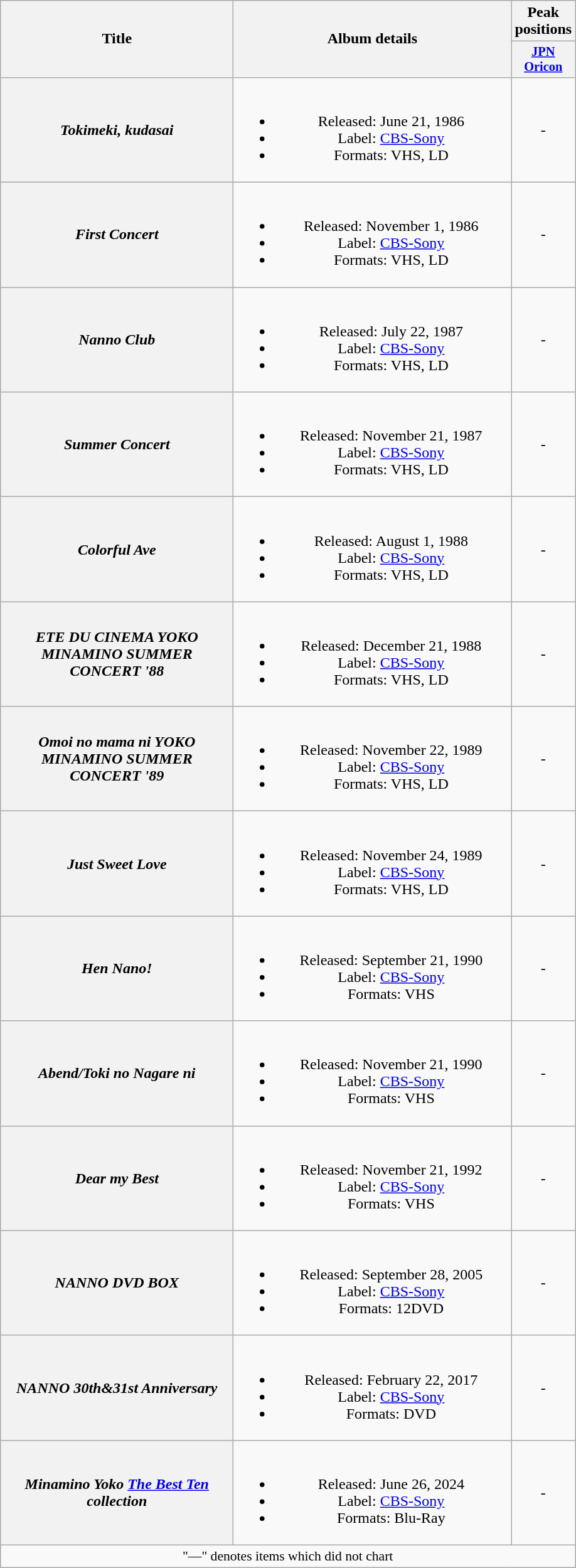<table class="wikitable plainrowheaders" style="text-align:center;">
<tr>
<th style="width:15em;" rowspan="2">Title</th>
<th style="width:18em;" rowspan="2">Album details</th>
<th colspan="1">Peak positions</th>
</tr>
<tr>
<th style="width:3em;font-size:85%"><a href='#'>JPN<br>Oricon</a><br></th>
</tr>
<tr>
<th scope="row"><em>Tokimeki, kudasai</em></th>
<td><br><ul><li>Released: June 21, 1986</li><li>Label: <a href='#'>CBS-Sony</a></li><li>Formats: VHS, LD</li></ul></td>
<td>-</td>
</tr>
<tr>
<th scope="row"><em>First Concert</em></th>
<td><br><ul><li>Released: November 1, 1986</li><li>Label: <a href='#'>CBS-Sony</a></li><li>Formats: VHS, LD</li></ul></td>
<td>-</td>
</tr>
<tr>
<th scope="row"><em>Nanno Club</em></th>
<td><br><ul><li>Released: July 22, 1987</li><li>Label: <a href='#'>CBS-Sony</a></li><li>Formats: VHS, LD</li></ul></td>
<td>-</td>
</tr>
<tr>
<th scope="row"><em>Summer Concert</em></th>
<td><br><ul><li>Released: November 21, 1987</li><li>Label: <a href='#'>CBS-Sony</a></li><li>Formats: VHS, LD</li></ul></td>
<td>-</td>
</tr>
<tr>
<th scope="row"><em>Colorful Ave</em></th>
<td><br><ul><li>Released: August 1, 1988</li><li>Label: <a href='#'>CBS-Sony</a></li><li>Formats: VHS, LD</li></ul></td>
<td>-</td>
</tr>
<tr>
<th scope="row"><em>ETE DU CINEMA YOKO MINAMINO SUMMER CONCERT '88</em></th>
<td><br><ul><li>Released: December 21, 1988</li><li>Label: <a href='#'>CBS-Sony</a></li><li>Formats: VHS, LD</li></ul></td>
<td>-</td>
</tr>
<tr>
<th scope="row"><em>Omoi no mama ni YOKO MINAMINO SUMMER CONCERT '89</em></th>
<td><br><ul><li>Released: November 22, 1989</li><li>Label: <a href='#'>CBS-Sony</a></li><li>Formats: VHS, LD</li></ul></td>
<td>-</td>
</tr>
<tr>
<th scope="row"><em>Just Sweet Love</em></th>
<td><br><ul><li>Released: November 24, 1989</li><li>Label: <a href='#'>CBS-Sony</a></li><li>Formats: VHS, LD</li></ul></td>
<td>-</td>
</tr>
<tr>
<th scope="row"><em>Hen Nano!</em></th>
<td><br><ul><li>Released: September 21, 1990</li><li>Label: <a href='#'>CBS-Sony</a></li><li>Formats: VHS</li></ul></td>
<td>-</td>
</tr>
<tr>
<th scope="row"><em>Abend/Toki no Nagare ni</em></th>
<td><br><ul><li>Released: November 21, 1990</li><li>Label: <a href='#'>CBS-Sony</a></li><li>Formats: VHS</li></ul></td>
<td>-</td>
</tr>
<tr>
<th scope="row"><em>Dear my Best</em></th>
<td><br><ul><li>Released: November 21, 1992</li><li>Label: <a href='#'>CBS-Sony</a></li><li>Formats: VHS</li></ul></td>
<td>-</td>
</tr>
<tr>
<th scope="row"><em>NANNO DVD BOX</em></th>
<td><br><ul><li>Released: September 28, 2005</li><li>Label: <a href='#'>CBS-Sony</a></li><li>Formats: 12DVD</li></ul></td>
<td>-</td>
</tr>
<tr>
<th scope="row"><em>NANNO 30th&31st Anniversary</em></th>
<td><br><ul><li>Released: February 22, 2017</li><li>Label: <a href='#'>CBS-Sony</a></li><li>Formats: DVD</li></ul></td>
<td>-</td>
</tr>
<tr>
<th scope="row"><em>Minamino Yoko <a href='#'>The Best Ten</a> collection</em></th>
<td><br><ul><li>Released: June 26, 2024</li><li>Label: <a href='#'>CBS-Sony</a></li><li>Formats: Blu-Ray</li></ul></td>
<td>-</td>
</tr>
<tr>
<td colspan="11" align="center" style="font-size:90%;">"—" denotes items which did not chart</td>
</tr>
</table>
